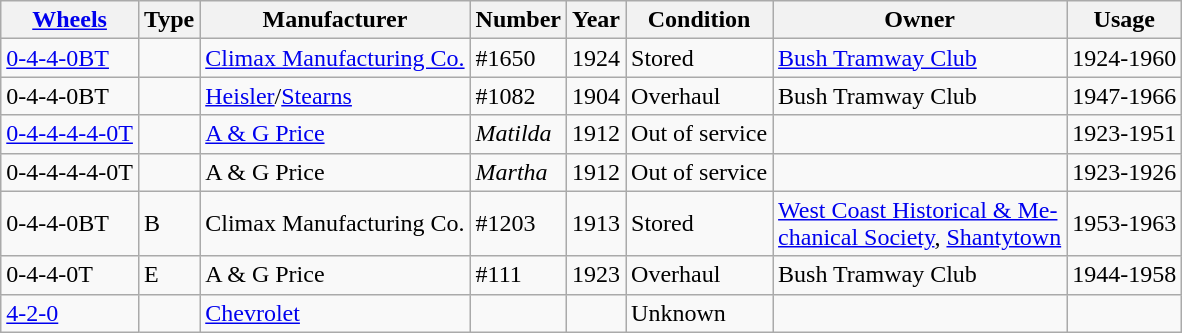<table class="wikitable">
<tr>
<th><a href='#'>Wheels</a></th>
<th>Type</th>
<th>Manufacturer</th>
<th>Number</th>
<th>Year</th>
<th>Condition</th>
<th>Owner</th>
<th>Usage</th>
</tr>
<tr>
<td><a href='#'>0-4-4-0BT</a></td>
<td></td>
<td><a href='#'>Climax Manufacturing Co.</a></td>
<td>#1650</td>
<td>1924</td>
<td>Stored</td>
<td><a href='#'>Bush Tramway Club</a></td>
<td>1924-1960</td>
</tr>
<tr>
<td>0-4-4-0BT</td>
<td></td>
<td><a href='#'>Heisler</a>/<a href='#'>Stearns</a></td>
<td>#1082</td>
<td>1904</td>
<td>Overhaul</td>
<td>Bush Tramway Club</td>
<td>1947-1966</td>
</tr>
<tr>
<td><a href='#'>0-4-4-4-4-0T</a></td>
<td></td>
<td><a href='#'>A & G Price</a></td>
<td><em>Matilda</em></td>
<td>1912</td>
<td>Out of service</td>
<td></td>
<td>1923-1951</td>
</tr>
<tr>
<td>0-4-4-4-4-0T</td>
<td></td>
<td>A & G Price</td>
<td><em>Martha</em></td>
<td>1912</td>
<td>Out of service</td>
<td></td>
<td>1923-1926</td>
</tr>
<tr>
<td>0-4-4-0BT</td>
<td>B</td>
<td>Climax Manufacturing Co.</td>
<td>#1203</td>
<td>1913</td>
<td>Stored</td>
<td><a href='#'>West Coast Historical & Me-<br> chanical Society</a>, <a href='#'>Shantytown</a></td>
<td>1953-1963</td>
</tr>
<tr>
<td>0-4-4-0T</td>
<td>E</td>
<td>A & G Price</td>
<td>#111</td>
<td>1923</td>
<td>Overhaul</td>
<td>Bush Tramway Club</td>
<td>1944-1958</td>
</tr>
<tr>
<td><a href='#'>4-2-0</a></td>
<td></td>
<td><a href='#'>Chevrolet</a></td>
<td></td>
<td></td>
<td>Unknown</td>
<td></td>
<td></td>
</tr>
</table>
